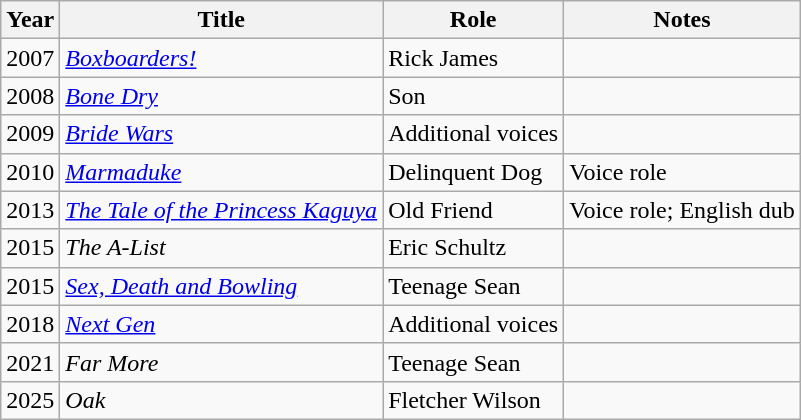<table class="wikitable sortable">
<tr>
<th>Year</th>
<th>Title</th>
<th>Role</th>
<th>Notes</th>
</tr>
<tr>
<td>2007</td>
<td><em><a href='#'>Boxboarders!</a></em></td>
<td>Rick James</td>
<td></td>
</tr>
<tr>
<td>2008</td>
<td><em><a href='#'>Bone Dry</a></em></td>
<td>Son</td>
<td></td>
</tr>
<tr>
<td>2009</td>
<td><em><a href='#'>Bride Wars</a></em></td>
<td>Additional voices</td>
<td></td>
</tr>
<tr>
<td>2010</td>
<td><em><a href='#'>Marmaduke</a></em></td>
<td>Delinquent Dog</td>
<td>Voice role</td>
</tr>
<tr>
<td>2013</td>
<td><em><a href='#'>The Tale of the Princess Kaguya</a></em></td>
<td>Old Friend</td>
<td>Voice role; English dub</td>
</tr>
<tr>
<td>2015</td>
<td><em>The A-List</em></td>
<td>Eric Schultz</td>
<td></td>
</tr>
<tr>
<td>2015</td>
<td><em><a href='#'>Sex, Death and Bowling</a></em></td>
<td>Teenage Sean</td>
<td></td>
</tr>
<tr>
<td>2018</td>
<td><em><a href='#'>Next Gen</a></em></td>
<td>Additional voices</td>
<td></td>
</tr>
<tr>
<td>2021</td>
<td><em>Far More</em></td>
<td>Teenage Sean</td>
<td></td>
</tr>
<tr>
<td>2025</td>
<td><em>Oak</em></td>
<td>Fletcher Wilson</td>
<td></td>
</tr>
</table>
